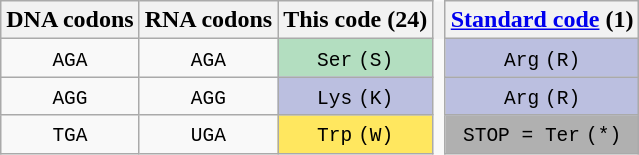<table class="wikitable" style="border: none; text-align: center;">
<tr>
<th>DNA codons</th>
<th>RNA codons</th>
<th>This code (24)</th>
<th style="border: none; width: 1px;"></th>
<th><a href='#'>Standard code</a> (1)</th>
</tr>
<tr>
<td><code>AGA</code></td>
<td><code>AGA</code></td>
<td style="background-color:#b3dec0;"><code>Ser</code> <code>(S)</code></td>
<td style="border: none; width: 1px;"></td>
<td style="background-color:#bbbfe0;"><code>Arg</code> <code>(R)</code></td>
</tr>
<tr>
<td><code>AGG</code></td>
<td><code>AGG</code></td>
<td style="background-color:#bbbfe0;"><code>Lys</code> <code>(K)</code></td>
<td style="border: none; width: 1px;"></td>
<td style="background-color:#bbbfe0;"><code>Arg</code> <code>(R)</code></td>
</tr>
<tr>
<td><code>TGA</code></td>
<td><code>UGA</code></td>
<td style="background-color:#ffe75f;"><code>Trp</code> <code>(W)</code></td>
<td style="border: none; width: 1px;"></td>
<td style="background-color:#B0B0B0;"><code>STOP = Ter</code> <code>(*)</code></td>
</tr>
</table>
